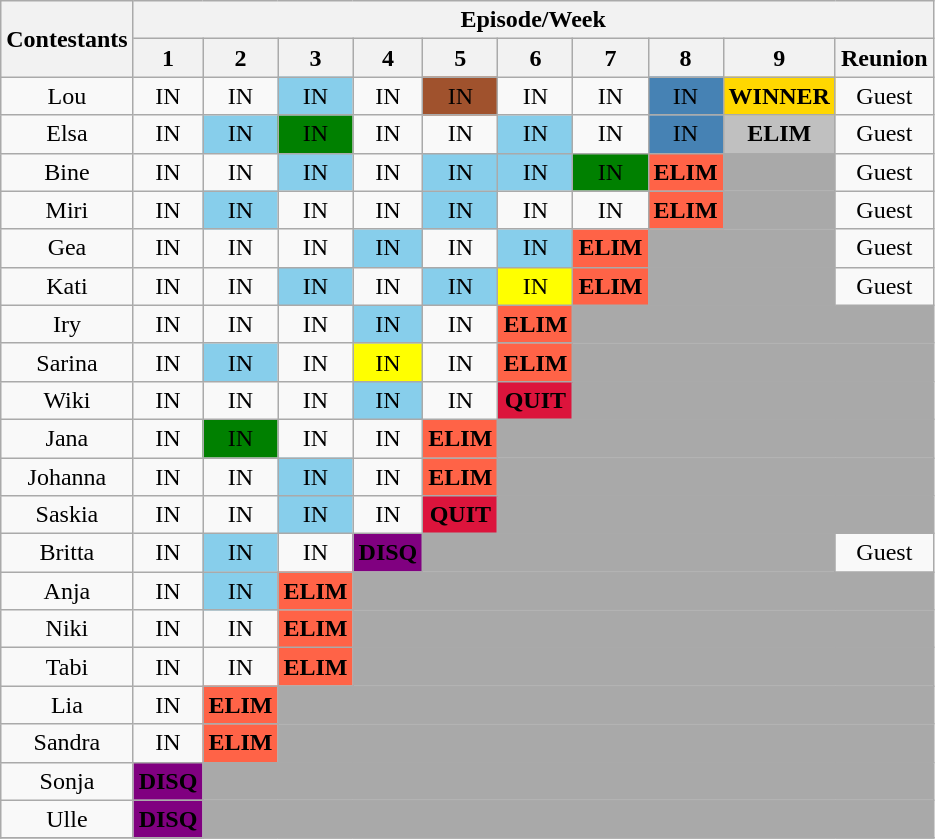<table class="wikitable" style="text-align:center">
<tr>
<th rowspan="2">Contestants</th>
<th colspan="10">Episode/Week</th>
</tr>
<tr>
<th>1</th>
<th>2</th>
<th>3</th>
<th>4</th>
<th>5</th>
<th>6</th>
<th>7</th>
<th>8</th>
<th>9</th>
<th>Reunion</th>
</tr>
<tr>
<td>Lou</td>
<td>IN</td>
<td>IN</td>
<td style="background:skyblue">IN</td>
<td>IN</td>
<td style="background:sienna">IN</td>
<td>IN</td>
<td>IN</td>
<td style="background:steelblue">IN</td>
<td style="background:gold"><strong>WINNER</strong></td>
<td>Guest</td>
</tr>
<tr>
<td>Elsa</td>
<td>IN</td>
<td style="background:skyblue">IN</td>
<td style="background:green">IN</td>
<td>IN</td>
<td>IN</td>
<td style="background:skyblue">IN</td>
<td>IN</td>
<td style="background:steelblue">IN</td>
<td style="background:silver"><strong>ELIM</strong></td>
<td>Guest</td>
</tr>
<tr>
<td>Bine</td>
<td>IN</td>
<td>IN</td>
<td style="background:skyblue">IN</td>
<td>IN</td>
<td style="background:skyblue">IN</td>
<td style="background:skyblue">IN</td>
<td style="background:green">IN</td>
<td style="background:tomato"><strong>ELIM</strong></td>
<td colspan="1" style="background:darkgray"></td>
<td>Guest</td>
</tr>
<tr>
<td>Miri</td>
<td>IN</td>
<td style="background:skyblue">IN</td>
<td>IN</td>
<td>IN</td>
<td style="background:skyblue">IN</td>
<td>IN</td>
<td>IN</td>
<td style="background:tomato"><strong>ELIM</strong></td>
<td colspan="1" style="background:darkgray"></td>
<td>Guest</td>
</tr>
<tr>
<td>Gea</td>
<td>IN</td>
<td>IN</td>
<td>IN</td>
<td style="background:skyblue">IN</td>
<td>IN</td>
<td style="background:skyblue">IN</td>
<td style="background:tomato"><strong>ELIM</strong></td>
<td colspan="2" style="background:darkgray"></td>
<td>Guest</td>
</tr>
<tr>
<td>Kati</td>
<td>IN</td>
<td>IN</td>
<td style="background:skyblue">IN</td>
<td>IN</td>
<td style="background:skyblue">IN</td>
<td style="background:yellow">IN</td>
<td style="background:tomato"><strong>ELIM</strong></td>
<td colspan="2" style="background:darkgray"></td>
<td>Guest</td>
</tr>
<tr>
<td>Iry</td>
<td>IN</td>
<td>IN</td>
<td>IN</td>
<td style="background:skyblue">IN</td>
<td>IN</td>
<td style="background:tomato"><strong>ELIM</strong></td>
<td colspan="4" style="background:darkgray"></td>
</tr>
<tr>
<td>Sarina</td>
<td>IN</td>
<td style="background:skyblue">IN</td>
<td>IN</td>
<td style="background:yellow">IN</td>
<td>IN</td>
<td style="background:tomato"><strong>ELIM</strong></td>
<td colspan="4" style="background:darkgray"></td>
</tr>
<tr>
<td>Wiki</td>
<td>IN</td>
<td>IN</td>
<td>IN</td>
<td style="background:skyblue">IN</td>
<td>IN</td>
<td style="background:crimson"><strong>QUIT</strong></td>
<td colspan="4" style="background:darkgray"></td>
</tr>
<tr>
<td>Jana</td>
<td>IN</td>
<td style="background:green">IN</td>
<td>IN</td>
<td>IN</td>
<td style="background:tomato"><strong>ELIM</strong></td>
<td colspan="5" style="background:darkgray"></td>
</tr>
<tr>
<td>Johanna</td>
<td>IN</td>
<td>IN</td>
<td style="background:skyblue">IN</td>
<td>IN</td>
<td style="background:tomato"><strong>ELIM</strong></td>
<td colspan="5" style="background:darkgray"></td>
</tr>
<tr>
<td>Saskia</td>
<td>IN</td>
<td>IN</td>
<td style="background:skyblue">IN</td>
<td>IN</td>
<td style="background:crimson"><strong>QUIT</strong></td>
<td colspan="5" style="background:darkgray"></td>
</tr>
<tr>
<td>Britta</td>
<td>IN</td>
<td style="background:skyblue">IN</td>
<td>IN</td>
<td style="background:purple"><strong>DISQ</strong></td>
<td colspan="5" style="background:darkgray"></td>
<td>Guest</td>
</tr>
<tr>
<td>Anja</td>
<td>IN</td>
<td style="background:skyblue">IN</td>
<td style="background:tomato"><strong>ELIM</strong></td>
<td colspan="7" style="background:darkgray"></td>
</tr>
<tr>
<td>Niki</td>
<td>IN</td>
<td>IN</td>
<td style="background:tomato"><strong>ELIM</strong></td>
<td colspan="7" style="background:darkgray"></td>
</tr>
<tr>
<td>Tabi</td>
<td>IN</td>
<td>IN</td>
<td style="background:tomato"><strong>ELIM</strong></td>
<td colspan="7" style="background:darkgray"></td>
</tr>
<tr>
<td>Lia</td>
<td>IN</td>
<td style="background:tomato"><strong>ELIM</strong></td>
<td colspan="8" style="background:darkgray"></td>
</tr>
<tr>
<td>Sandra</td>
<td>IN</td>
<td style="background:tomato"><strong>ELIM</strong></td>
<td colspan="8" style="background:darkgray"></td>
</tr>
<tr>
<td>Sonja</td>
<td style="background:purple"><strong>DISQ</strong></td>
<td colspan="9" style="background:darkgray"></td>
</tr>
<tr>
<td>Ulle</td>
<td style="background:purple"><strong>DISQ</strong></td>
<td colspan="9" style="background:darkgray"></td>
</tr>
<tr>
</tr>
</table>
